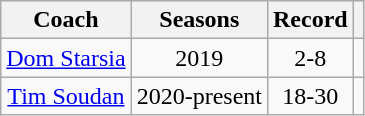<table class="wikitable sortable" style="text-align:center;">
<tr>
<th>Coach</th>
<th>Seasons</th>
<th>Record</th>
<th></th>
</tr>
<tr>
<td><a href='#'>Dom Starsia</a></td>
<td>2019</td>
<td>2-8</td>
<td><strong></strong></td>
</tr>
<tr>
<td><a href='#'>Tim Soudan</a></td>
<td>2020-present</td>
<td>18-30</td>
<td><strong></strong></td>
</tr>
</table>
